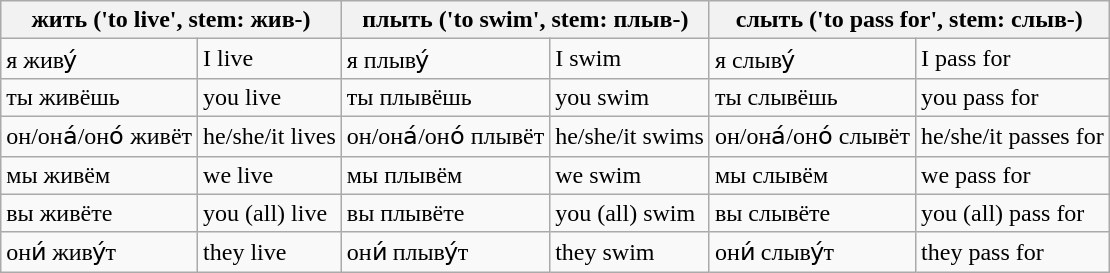<table class="wikitable">
<tr>
<th colspan="2">жить ('to live', stem: жив-)</th>
<th colspan="2">плыть ('to swim', stem: плыв-)</th>
<th colspan="2">слыть ('to pass for', stem: слыв-)</th>
</tr>
<tr>
<td>я живу́</td>
<td>I live</td>
<td>я плыву́</td>
<td>I swim</td>
<td>я слыву́</td>
<td>I pass for</td>
</tr>
<tr>
<td>ты живёшь</td>
<td>you live</td>
<td>ты плывёшь</td>
<td>you swim</td>
<td>ты слывёшь</td>
<td>you pass for</td>
</tr>
<tr>
<td>он/она́/оно́ живёт</td>
<td>he/she/it lives</td>
<td>он/она́/оно́ плывёт</td>
<td>he/she/it swims</td>
<td>он/она́/оно́ слывёт</td>
<td>he/she/it passes for</td>
</tr>
<tr>
<td>мы живём</td>
<td>we live</td>
<td>мы плывём</td>
<td>we swim</td>
<td>мы слывём</td>
<td>we pass for</td>
</tr>
<tr>
<td>вы живёте</td>
<td>you (all) live</td>
<td>вы плывёте</td>
<td>you (all) swim</td>
<td>вы слывёте</td>
<td>you (all) pass for</td>
</tr>
<tr>
<td>они́ живу́т</td>
<td>they live</td>
<td>они́ плыву́т</td>
<td>they swim</td>
<td>они́ слыву́т</td>
<td>they pass for</td>
</tr>
</table>
